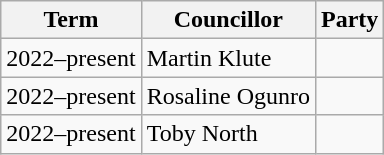<table class="wikitable">
<tr>
<th>Term</th>
<th>Councillor</th>
<th colspan=2>Party</th>
</tr>
<tr>
<td>2022–present</td>
<td>Martin Klute</td>
<td></td>
</tr>
<tr>
<td>2022–present</td>
<td>Rosaline Ogunro</td>
<td></td>
</tr>
<tr>
<td>2022–present</td>
<td>Toby North</td>
<td></td>
</tr>
</table>
